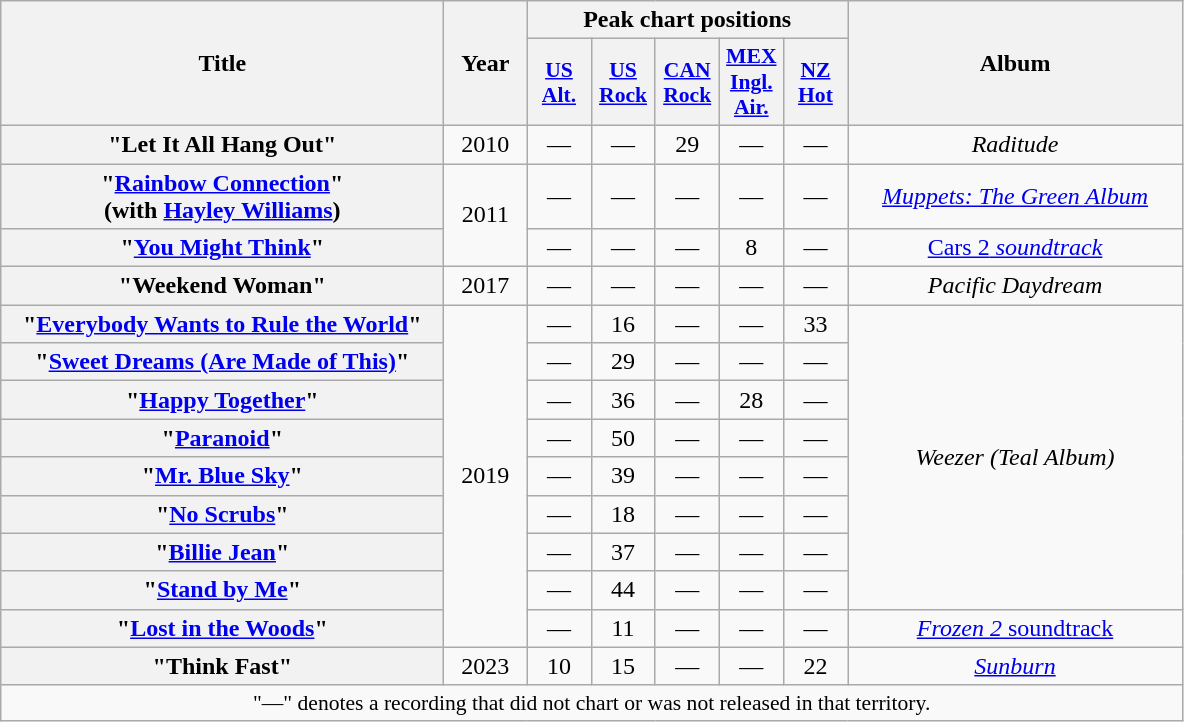<table class="wikitable plainrowheaders" style="text-align:center;">
<tr>
<th scope="col" rowspan="2" style="width:18em;">Title</th>
<th scope="col" rowspan="2" style="width:3em;">Year</th>
<th scope="col" colspan="5">Peak chart positions</th>
<th scope="col" rowspan="2" style="width:13.5em;">Album</th>
</tr>
<tr>
<th scope="col" style="width:2.5em;font-size:90%;"><a href='#'>US<br>Alt.</a><br></th>
<th scope="col" style="width:2.5em;font-size:90%;"><a href='#'>US<br>Rock</a><br></th>
<th scope="col" style="width:2.5em;font-size:90%;"><a href='#'>CAN<br>Rock</a><br></th>
<th scope="col" style="width:2.5em;font-size:90%;"><a href='#'>MEX<br>Ingl.<br>Air.</a><br></th>
<th scope="col" style="width:2.5em;font-size:90%;"><a href='#'>NZ<br>Hot</a><br></th>
</tr>
<tr>
<th scope="row">"Let It All Hang Out"</th>
<td>2010</td>
<td>—</td>
<td>—</td>
<td>29</td>
<td>—</td>
<td>—</td>
<td><em>Raditude</em></td>
</tr>
<tr>
<th scope="row">"<a href='#'>Rainbow Connection</a>"<br><span>(with <a href='#'>Hayley Williams</a>)</span></th>
<td rowspan="2">2011</td>
<td>—</td>
<td>—</td>
<td>—</td>
<td>—</td>
<td>—</td>
<td><em><a href='#'>Muppets: The Green Album</a></em></td>
</tr>
<tr>
<th scope="row">"<a href='#'>You Might Think</a>"</th>
<td>—</td>
<td>—</td>
<td>—</td>
<td>8</td>
<td>—</td>
<td><em><a href='#'></em>Cars 2<em> soundtrack</a></em></td>
</tr>
<tr>
<th scope="row">"Weekend Woman"</th>
<td>2017</td>
<td>—</td>
<td>—</td>
<td>—</td>
<td>—</td>
<td>—</td>
<td><em>Pacific Daydream</em></td>
</tr>
<tr>
<th scope="row">"<a href='#'>Everybody Wants to Rule the World</a>"</th>
<td rowspan="9">2019</td>
<td>—</td>
<td>16</td>
<td>—</td>
<td>—</td>
<td>33</td>
<td rowspan="8"><em>Weezer (Teal Album)</em></td>
</tr>
<tr>
<th scope="row">"<a href='#'>Sweet Dreams (Are Made of This)</a>"</th>
<td>—</td>
<td>29</td>
<td>—</td>
<td>—</td>
<td>—</td>
</tr>
<tr>
<th scope="row">"<a href='#'>Happy Together</a>"</th>
<td>—</td>
<td>36</td>
<td>—</td>
<td>28</td>
<td>—</td>
</tr>
<tr>
<th scope="row">"<a href='#'>Paranoid</a>"</th>
<td>—</td>
<td>50</td>
<td>—</td>
<td>—</td>
<td>—</td>
</tr>
<tr>
<th scope="row">"<a href='#'>Mr. Blue Sky</a>"</th>
<td>—</td>
<td>39</td>
<td>—</td>
<td>—</td>
<td>—</td>
</tr>
<tr>
<th scope="row">"<a href='#'>No Scrubs</a>"</th>
<td>—</td>
<td>18</td>
<td>—</td>
<td>—</td>
<td>—</td>
</tr>
<tr>
<th scope="row">"<a href='#'>Billie Jean</a>"</th>
<td>—</td>
<td>37</td>
<td>—</td>
<td>—</td>
<td>—</td>
</tr>
<tr>
<th scope="row">"<a href='#'>Stand by Me</a>"</th>
<td>—</td>
<td>44</td>
<td>—</td>
<td>—</td>
<td>—</td>
</tr>
<tr>
<th scope="row">"<a href='#'>Lost in the Woods</a>"</th>
<td>—</td>
<td>11</td>
<td>—</td>
<td>—</td>
<td>—</td>
<td><a href='#'><em>Frozen 2</em> soundtrack</a></td>
</tr>
<tr>
<th scope="row">"Think Fast"<br></th>
<td>2023</td>
<td>10</td>
<td>15</td>
<td>—</td>
<td>—</td>
<td>22</td>
<td><em><a href='#'>Sunburn</a></em></td>
</tr>
<tr>
<td colspan="10" style="font-size:90%">"—" denotes a recording that did not chart or was not released in that territory.</td>
</tr>
</table>
